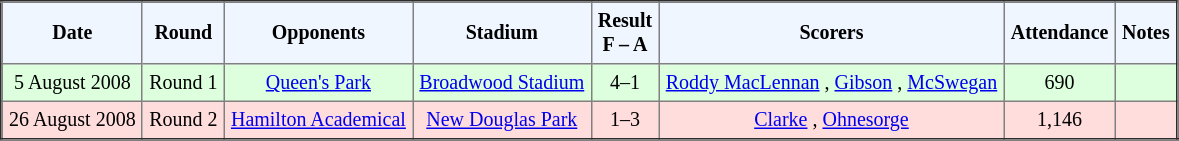<table border="2" cellpadding="4" style="border-collapse:collapse; text-align:center; font-size:smaller;">
<tr style="background:#f0f6ff;">
<th><strong>Date</strong></th>
<th><strong>Round</strong></th>
<th><strong>Opponents</strong></th>
<th><strong>Stadium</strong></th>
<th><strong>Result<br>F – A</strong></th>
<th><strong>Scorers</strong></th>
<th><strong>Attendance</strong></th>
<th><strong>Notes</strong></th>
</tr>
<tr bgcolor="ddffdd">
<td>5 August 2008</td>
<td>Round 1</td>
<td><a href='#'>Queen's Park</a></td>
<td><a href='#'>Broadwood Stadium</a></td>
<td>4–1</td>
<td><a href='#'>Roddy MacLennan</a> , <a href='#'>Gibson</a> , <a href='#'>McSwegan</a>  </td>
<td>690</td>
<td></td>
</tr>
<tr bgcolor="ffdddd">
<td>26 August 2008</td>
<td>Round 2</td>
<td><a href='#'>Hamilton Academical</a></td>
<td><a href='#'>New Douglas Park</a></td>
<td>1–3</td>
<td><a href='#'>Clarke</a> , <a href='#'>Ohnesorge</a> </td>
<td>1,146</td>
<td></td>
</tr>
</table>
